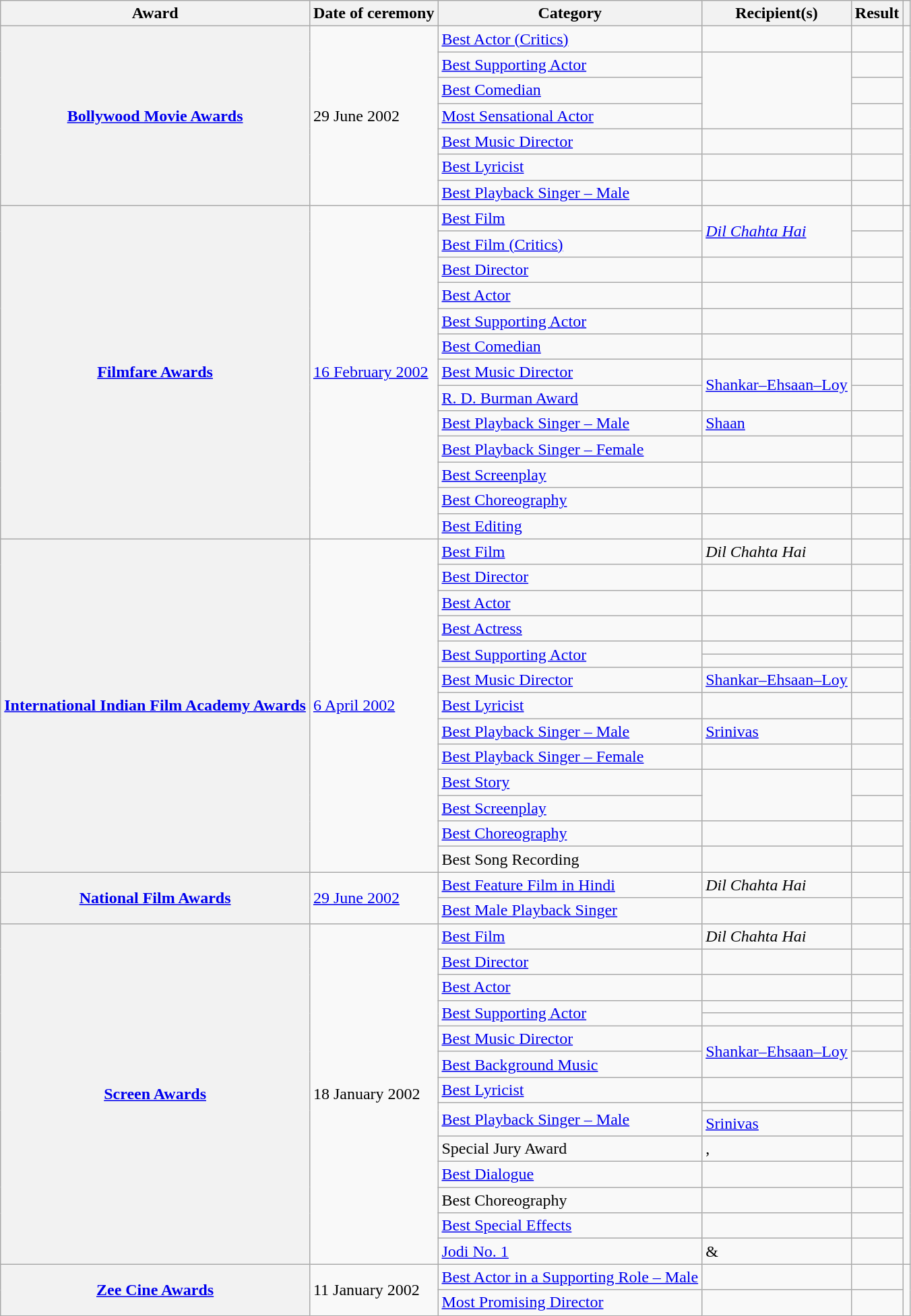<table class="wikitable plainrowheaders sortable">
<tr>
<th scope="col">Award</th>
<th scope="col">Date of ceremony</th>
<th scope="col">Category</th>
<th scope="col">Recipient(s)</th>
<th scope="col">Result</th>
<th scope="col" class="unsortable"></th>
</tr>
<tr>
<th scope="rowgroup" rowspan="7"><a href='#'>Bollywood Movie Awards</a></th>
<td rowspan="7">29 June 2002</td>
<td><a href='#'>Best Actor (Critics)</a></td>
<td></td>
<td></td>
<td style="text-align:center;" rowspan="7"></td>
</tr>
<tr>
<td><a href='#'>Best Supporting Actor</a></td>
<td rowspan="3"></td>
<td></td>
</tr>
<tr>
<td><a href='#'>Best Comedian</a></td>
<td></td>
</tr>
<tr>
<td><a href='#'>Most Sensational Actor</a></td>
<td></td>
</tr>
<tr>
<td><a href='#'>Best Music Director</a></td>
<td></td>
<td></td>
</tr>
<tr>
<td><a href='#'>Best Lyricist</a></td>
<td></td>
<td></td>
</tr>
<tr>
<td><a href='#'>Best Playback Singer – Male</a></td>
<td> </td>
<td></td>
</tr>
<tr>
<th scope="rowgroup" rowspan="13"><a href='#'>Filmfare Awards</a></th>
<td rowspan="13"><a href='#'>16 February 2002</a></td>
<td><a href='#'>Best Film</a></td>
<td rowspan="2"><em><a href='#'>Dil Chahta Hai</a></em></td>
<td></td>
<td style="text-align:center;" rowspan="13"></td>
</tr>
<tr>
<td><a href='#'>Best Film (Critics)</a></td>
<td></td>
</tr>
<tr>
<td><a href='#'>Best Director</a></td>
<td></td>
<td></td>
</tr>
<tr>
<td><a href='#'>Best Actor</a></td>
<td></td>
<td></td>
</tr>
<tr>
<td><a href='#'>Best Supporting Actor</a></td>
<td></td>
<td></td>
</tr>
<tr>
<td><a href='#'>Best Comedian</a></td>
<td></td>
<td></td>
</tr>
<tr>
<td><a href='#'>Best Music Director</a></td>
<td rowspan="2"><a href='#'>Shankar–Ehsaan–Loy</a></td>
<td></td>
</tr>
<tr>
<td><a href='#'>R. D. Burman Award</a></td>
<td></td>
</tr>
<tr>
<td><a href='#'>Best Playback Singer – Male</a></td>
<td><a href='#'>Shaan</a> </td>
<td></td>
</tr>
<tr>
<td><a href='#'>Best Playback Singer – Female</a></td>
<td> </td>
<td></td>
</tr>
<tr>
<td><a href='#'>Best Screenplay</a></td>
<td></td>
<td></td>
</tr>
<tr>
<td><a href='#'>Best Choreography</a></td>
<td> </td>
<td></td>
</tr>
<tr>
<td><a href='#'>Best Editing</a></td>
<td></td>
<td></td>
</tr>
<tr>
<th scope="rowgroup" rowspan="14"><a href='#'>International Indian Film Academy Awards</a></th>
<td rowspan="14"><a href='#'>6 April 2002</a></td>
<td><a href='#'>Best Film</a></td>
<td><em>Dil Chahta Hai</em></td>
<td></td>
<td style="text-align:center;" rowspan="14"></td>
</tr>
<tr>
<td><a href='#'>Best Director</a></td>
<td></td>
<td></td>
</tr>
<tr>
<td><a href='#'>Best Actor</a></td>
<td></td>
<td></td>
</tr>
<tr>
<td><a href='#'>Best Actress</a></td>
<td></td>
<td></td>
</tr>
<tr>
<td rowspan="2"><a href='#'>Best Supporting Actor</a></td>
<td></td>
<td></td>
</tr>
<tr>
<td></td>
<td></td>
</tr>
<tr>
<td><a href='#'>Best Music Director</a></td>
<td><a href='#'>Shankar–Ehsaan–Loy</a></td>
<td></td>
</tr>
<tr>
<td><a href='#'>Best Lyricist</a></td>
<td> </td>
<td></td>
</tr>
<tr>
<td><a href='#'>Best Playback Singer – Male</a></td>
<td><a href='#'>Srinivas</a> </td>
<td></td>
</tr>
<tr>
<td><a href='#'>Best Playback Singer – Female</a></td>
<td> </td>
<td></td>
</tr>
<tr>
<td><a href='#'>Best Story</a></td>
<td rowspan="2"></td>
<td></td>
</tr>
<tr>
<td><a href='#'>Best Screenplay</a></td>
<td></td>
</tr>
<tr>
<td><a href='#'>Best Choreography</a></td>
<td> </td>
<td></td>
</tr>
<tr>
<td>Best Song Recording</td>
<td></td>
<td></td>
</tr>
<tr>
<th scope="rowgroup" rowspan="2"><a href='#'>National Film Awards</a></th>
<td rowspan="2"><a href='#'>29 June 2002</a></td>
<td><a href='#'>Best Feature Film in Hindi</a></td>
<td><em>Dil Chahta Hai</em></td>
<td></td>
<td style="text-align:center;" rowspan="2"></td>
</tr>
<tr>
<td><a href='#'>Best Male Playback Singer</a></td>
<td> </td>
<td></td>
</tr>
<tr>
<th scope="rowgroup" rowspan="15"><a href='#'>Screen Awards</a></th>
<td rowspan="15">18 January 2002</td>
<td><a href='#'>Best Film</a></td>
<td><em>Dil Chahta Hai</em></td>
<td></td>
<td style="text-align:center;" rowspan="15"></td>
</tr>
<tr>
<td><a href='#'>Best Director</a></td>
<td></td>
<td></td>
</tr>
<tr>
<td><a href='#'>Best Actor</a></td>
<td></td>
<td></td>
</tr>
<tr>
<td rowspan="2"><a href='#'>Best Supporting Actor</a></td>
<td></td>
<td></td>
</tr>
<tr>
<td></td>
<td></td>
</tr>
<tr>
<td><a href='#'>Best Music Director</a></td>
<td rowspan="2"><a href='#'>Shankar–Ehsaan–Loy</a></td>
<td></td>
</tr>
<tr>
<td><a href='#'>Best Background Music</a></td>
<td></td>
</tr>
<tr>
<td><a href='#'>Best Lyricist</a></td>
<td> </td>
<td></td>
</tr>
<tr>
<td rowspan="2"><a href='#'>Best Playback Singer – Male</a></td>
<td> </td>
<td></td>
</tr>
<tr>
<td><a href='#'>Srinivas</a> </td>
<td></td>
</tr>
<tr>
<td>Special Jury Award</td>
<td>, </td>
<td></td>
</tr>
<tr>
<td><a href='#'>Best Dialogue</a></td>
<td></td>
<td></td>
</tr>
<tr>
<td>Best Choreography</td>
<td> </td>
<td></td>
</tr>
<tr>
<td><a href='#'>Best Special Effects</a></td>
<td></td>
<td></td>
</tr>
<tr>
<td><a href='#'>Jodi No. 1</a></td>
<td> & </td>
<td></td>
</tr>
<tr>
<th scope="rowgroup" rowspan="2"><a href='#'>Zee Cine Awards</a></th>
<td rowspan="2">11 January 2002</td>
<td><a href='#'>Best Actor in a Supporting Role – Male</a></td>
<td></td>
<td></td>
<td style="text-align:center;" rowspan="2"></td>
</tr>
<tr>
<td><a href='#'>Most Promising Director</a></td>
<td></td>
<td></td>
</tr>
</table>
